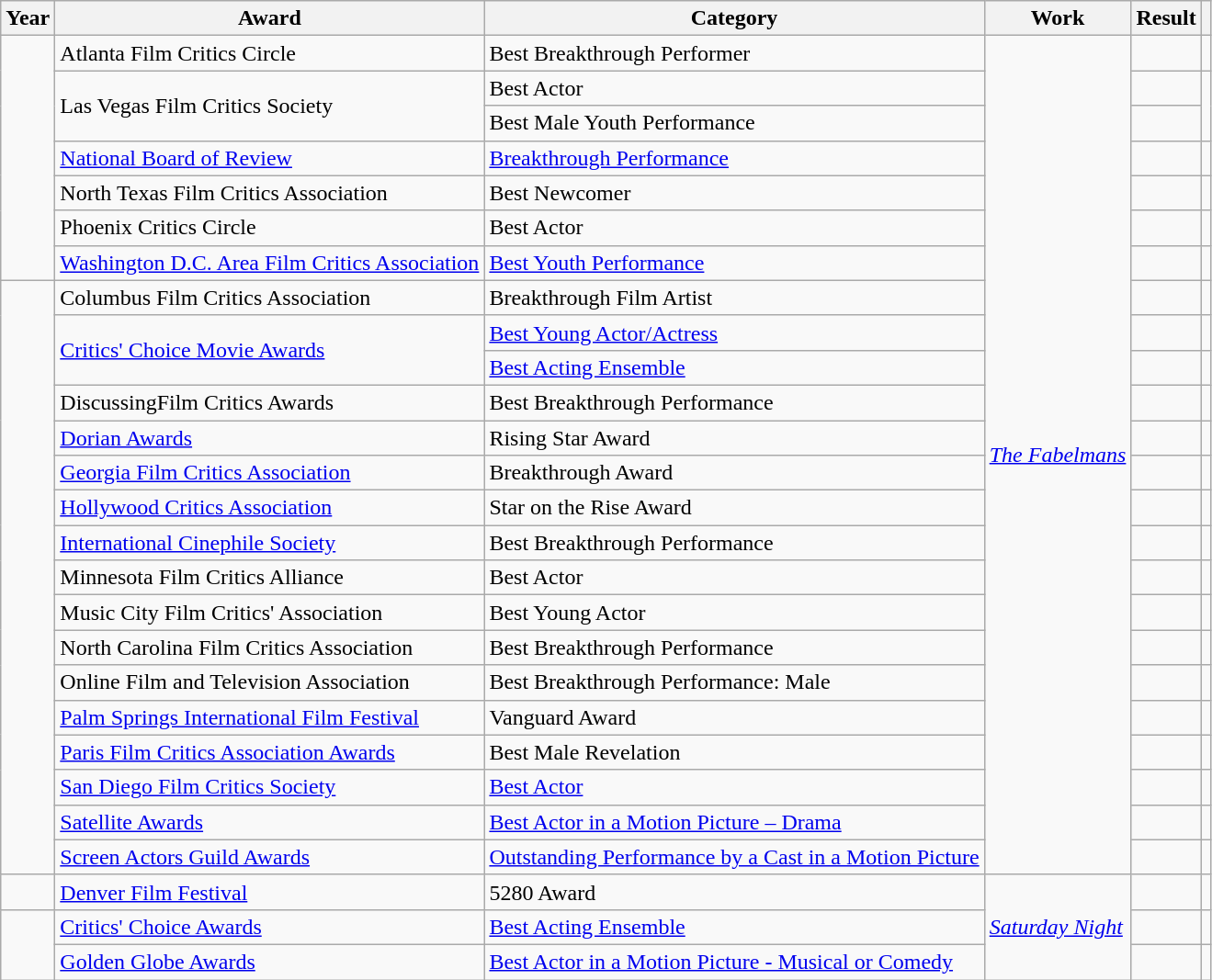<table class="wikitable sortable">
<tr>
<th scope="col">Year</th>
<th scope="col">Award</th>
<th scope="col">Category</th>
<th scope="col">Work</th>
<th scope="col">Result</th>
<th scope="col" class="unsortable"></th>
</tr>
<tr>
<td rowspan="7"></td>
<td>Atlanta Film Critics Circle</td>
<td>Best Breakthrough Performer</td>
<td rowspan="24"><em><a href='#'>The Fabelmans</a></em></td>
<td></td>
<td style="text-align: center;"></td>
</tr>
<tr>
<td rowspan="2">Las Vegas Film Critics Society</td>
<td>Best Actor</td>
<td></td>
<td style="text-align:center;" rowspan="2"></td>
</tr>
<tr>
<td>Best Male Youth Performance</td>
<td></td>
</tr>
<tr>
<td><a href='#'>National Board of Review</a></td>
<td><a href='#'>Breakthrough Performance</a></td>
<td></td>
<td style="text-align: center;"></td>
</tr>
<tr>
<td>North Texas Film Critics Association</td>
<td>Best Newcomer</td>
<td></td>
<td style="text-align: center;"></td>
</tr>
<tr>
<td>Phoenix Critics Circle</td>
<td>Best Actor</td>
<td></td>
<td style="text-align: center;"></td>
</tr>
<tr>
<td><a href='#'>Washington D.C. Area Film Critics Association</a></td>
<td><a href='#'>Best Youth Performance</a></td>
<td></td>
<td style="text-align: center;"></td>
</tr>
<tr>
<td rowspan="17"></td>
<td>Columbus Film Critics Association</td>
<td>Breakthrough Film Artist</td>
<td></td>
<td style="text-align: center;"></td>
</tr>
<tr>
<td rowspan="2"><a href='#'>Critics' Choice Movie Awards</a></td>
<td><a href='#'>Best Young Actor/Actress</a></td>
<td></td>
<td rowapan="2" style="text-align: center;"></td>
</tr>
<tr>
<td><a href='#'>Best Acting Ensemble</a></td>
<td></td>
</tr>
<tr>
<td>DiscussingFilm Critics Awards</td>
<td>Best Breakthrough Performance</td>
<td></td>
<td style="text-align: center;"></td>
</tr>
<tr>
<td><a href='#'>Dorian Awards</a></td>
<td>Rising Star Award</td>
<td></td>
<td style="text-align: center;"></td>
</tr>
<tr>
<td><a href='#'>Georgia Film Critics Association</a></td>
<td>Breakthrough Award</td>
<td></td>
<td style="text-align:center;"></td>
</tr>
<tr>
<td><a href='#'>Hollywood Critics Association</a></td>
<td>Star on the Rise Award</td>
<td></td>
<td style="text-align:center;"></td>
</tr>
<tr>
<td><a href='#'>International Cinephile Society</a></td>
<td>Best Breakthrough Performance</td>
<td></td>
<td style="text-align: center;"></td>
</tr>
<tr>
<td>Minnesota Film Critics Alliance</td>
<td>Best Actor</td>
<td></td>
<td style="text-align:center;"></td>
</tr>
<tr>
<td>Music City Film Critics' Association</td>
<td>Best Young Actor</td>
<td></td>
<td style="text-align: center;"></td>
</tr>
<tr>
<td>North Carolina Film Critics Association</td>
<td>Best Breakthrough Performance</td>
<td></td>
<td style="text-align: center;"></td>
</tr>
<tr>
<td>Online Film and Television Association</td>
<td>Best Breakthrough Performance: Male</td>
<td></td>
<td style="text-align:center;"></td>
</tr>
<tr>
<td><a href='#'>Palm Springs International Film Festival</a></td>
<td>Vanguard Award</td>
<td></td>
</tr>
<tr>
<td><a href='#'>Paris Film Critics Association Awards</a></td>
<td>Best Male Revelation</td>
<td></td>
<td style="text-align: center;"></td>
</tr>
<tr>
<td><a href='#'>San Diego Film Critics Society</a></td>
<td><a href='#'>Best Actor</a></td>
<td></td>
<td style="text-align: center;"></td>
</tr>
<tr>
<td><a href='#'>Satellite Awards</a></td>
<td><a href='#'>Best Actor in a Motion Picture – Drama</a></td>
<td></td>
<td style="text-align: center;"><br></td>
</tr>
<tr>
<td><a href='#'>Screen Actors Guild Awards</a></td>
<td><a href='#'>Outstanding Performance by a Cast in a Motion Picture</a></td>
<td></td>
<td align="center"></td>
</tr>
<tr>
<td></td>
<td><a href='#'>Denver Film Festival</a></td>
<td>5280 Award</td>
<td rowspan="3"><em><a href='#'>Saturday Night</a></em></td>
<td></td>
<td style="text-align: center;"></td>
</tr>
<tr>
<td rowspan="2"></td>
<td><a href='#'>Critics' Choice Awards</a></td>
<td><a href='#'>Best Acting Ensemble</a></td>
<td></td>
<td align="center"></td>
</tr>
<tr>
<td><a href='#'>Golden Globe Awards</a></td>
<td><a href='#'>Best Actor in a Motion Picture - Musical or Comedy</a></td>
<td></td>
<td align="center"></td>
</tr>
</table>
